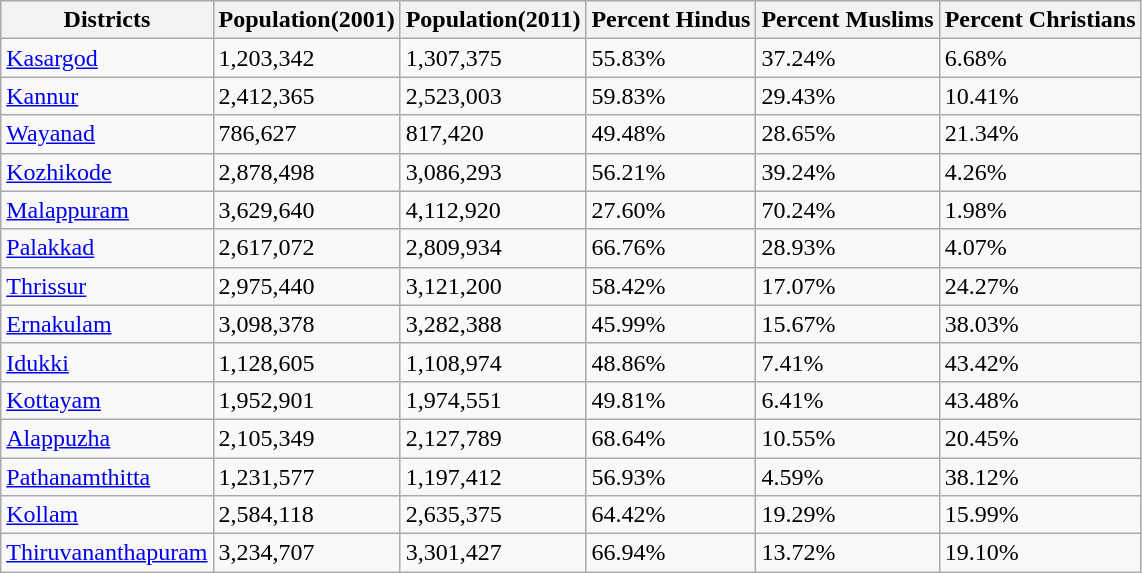<table class="wikitable sortable">
<tr>
<th>Districts</th>
<th>Population(2001)</th>
<th>Population(2011)</th>
<th>Percent Hindus</th>
<th>Percent Muslims</th>
<th>Percent Christians</th>
</tr>
<tr>
<td><a href='#'>Kasargod</a></td>
<td>1,203,342</td>
<td>1,307,375</td>
<td>55.83%</td>
<td>37.24%</td>
<td>6.68%</td>
</tr>
<tr>
<td><a href='#'>Kannur</a></td>
<td>2,412,365</td>
<td>2,523,003</td>
<td>59.83%</td>
<td>29.43%</td>
<td>10.41%</td>
</tr>
<tr>
<td><a href='#'>Wayanad</a></td>
<td>786,627</td>
<td>817,420</td>
<td>49.48%</td>
<td>28.65%</td>
<td>21.34%</td>
</tr>
<tr>
<td><a href='#'>Kozhikode</a></td>
<td>2,878,498</td>
<td>3,086,293</td>
<td>56.21%</td>
<td>39.24%</td>
<td>4.26%</td>
</tr>
<tr>
<td><a href='#'>Malappuram</a></td>
<td>3,629,640</td>
<td>4,112,920</td>
<td>27.60%</td>
<td>70.24%</td>
<td>1.98%</td>
</tr>
<tr>
<td><a href='#'>Palakkad</a></td>
<td>2,617,072</td>
<td>2,809,934</td>
<td>66.76%</td>
<td>28.93%</td>
<td>4.07%</td>
</tr>
<tr>
<td><a href='#'>Thrissur</a></td>
<td>2,975,440</td>
<td>3,121,200</td>
<td>58.42%</td>
<td>17.07%</td>
<td>24.27%</td>
</tr>
<tr>
<td><a href='#'>Ernakulam</a></td>
<td>3,098,378</td>
<td>3,282,388</td>
<td>45.99%</td>
<td>15.67%</td>
<td>38.03%</td>
</tr>
<tr>
<td><a href='#'>Idukki</a></td>
<td>1,128,605</td>
<td>1,108,974</td>
<td>48.86%</td>
<td>7.41%</td>
<td>43.42%</td>
</tr>
<tr>
<td><a href='#'>Kottayam</a></td>
<td>1,952,901</td>
<td>1,974,551</td>
<td>49.81%</td>
<td>6.41%</td>
<td>43.48%</td>
</tr>
<tr>
<td><a href='#'>Alappuzha</a></td>
<td>2,105,349</td>
<td>2,127,789</td>
<td>68.64%</td>
<td>10.55%</td>
<td>20.45%</td>
</tr>
<tr>
<td><a href='#'>Pathanamthitta</a></td>
<td>1,231,577</td>
<td>1,197,412</td>
<td>56.93%</td>
<td>4.59%</td>
<td>38.12%</td>
</tr>
<tr>
<td><a href='#'>Kollam</a></td>
<td>2,584,118</td>
<td>2,635,375</td>
<td>64.42%</td>
<td>19.29%</td>
<td>15.99%</td>
</tr>
<tr>
<td><a href='#'>Thiruvananthapuram</a></td>
<td>3,234,707</td>
<td>3,301,427</td>
<td>66.94%</td>
<td>13.72%</td>
<td>19.10%</td>
</tr>
</table>
